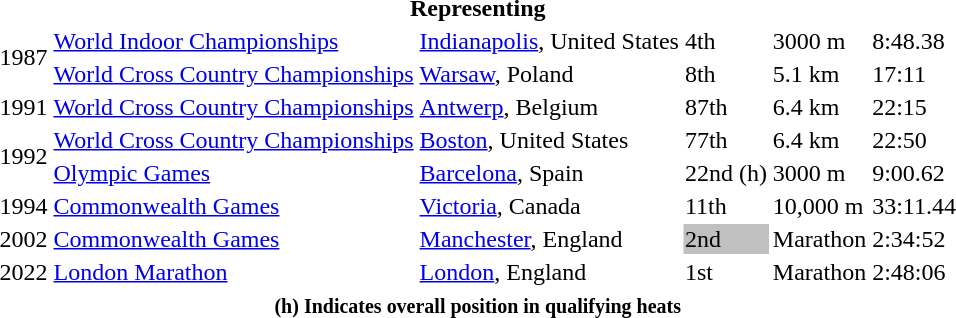<table>
<tr>
<th colspan=6>Representing </th>
</tr>
<tr>
<td rowspan=2>1987</td>
<td><a href='#'>World Indoor Championships</a></td>
<td><a href='#'>Indianapolis</a>, United States</td>
<td>4th</td>
<td>3000 m</td>
<td>8:48.38</td>
</tr>
<tr>
<td><a href='#'>World Cross Country Championships</a></td>
<td><a href='#'>Warsaw</a>, Poland</td>
<td>8th</td>
<td>5.1 km</td>
<td>17:11</td>
</tr>
<tr>
<td>1991</td>
<td><a href='#'>World Cross Country Championships</a></td>
<td><a href='#'>Antwerp</a>, Belgium</td>
<td>87th</td>
<td>6.4 km</td>
<td>22:15</td>
</tr>
<tr>
<td rowspan=2>1992</td>
<td><a href='#'>World Cross Country Championships</a></td>
<td><a href='#'>Boston</a>, United States</td>
<td>77th</td>
<td>6.4 km</td>
<td>22:50</td>
</tr>
<tr>
<td><a href='#'>Olympic Games</a></td>
<td><a href='#'>Barcelona</a>, Spain</td>
<td>22nd (h)</td>
<td>3000 m</td>
<td>9:00.62</td>
</tr>
<tr>
<td>1994</td>
<td><a href='#'>Commonwealth Games</a></td>
<td><a href='#'>Victoria</a>, Canada</td>
<td>11th</td>
<td>10,000 m</td>
<td>33:11.44</td>
</tr>
<tr>
<td>2002</td>
<td><a href='#'>Commonwealth Games</a></td>
<td><a href='#'>Manchester</a>, England</td>
<td bgcolor=silver>2nd</td>
<td>Marathon</td>
<td>2:34:52</td>
</tr>
<tr>
<td>2022</td>
<td><a href='#'>London Marathon</a></td>
<td><a href='#'>London</a>, England</td>
<td>1st</td>
<td>Marathon</td>
<td>2:48:06</td>
</tr>
<tr>
<th colspan=6><small><strong>(h) Indicates overall position in qualifying heats</strong></small></th>
</tr>
</table>
